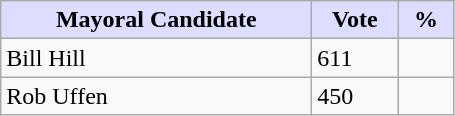<table class="wikitable">
<tr>
<th style="background:#ddf; width:200px;">Mayoral Candidate </th>
<th style="background:#ddf; width:50px;">Vote</th>
<th style="background:#ddf; width:30px;">%</th>
</tr>
<tr>
<td>Bill Hill</td>
<td>611</td>
<td></td>
</tr>
<tr>
<td>Rob Uffen</td>
<td>450</td>
<td></td>
</tr>
</table>
